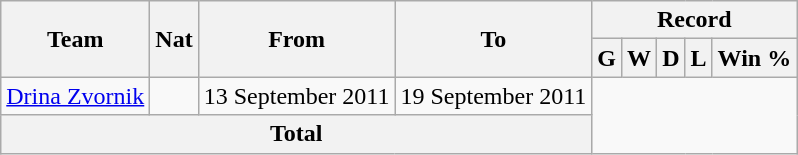<table class="wikitable" style="text-align: center">
<tr>
<th rowspan="2">Team</th>
<th rowspan="2">Nat</th>
<th rowspan="2">From</th>
<th rowspan="2">To</th>
<th colspan="5">Record</th>
</tr>
<tr>
<th>G</th>
<th>W</th>
<th>D</th>
<th>L</th>
<th>Win %</th>
</tr>
<tr>
<td align=left><a href='#'>Drina Zvornik</a></td>
<td align=left></td>
<td align=left>13 September 2011</td>
<td align=left>19 September 2011<br></td>
</tr>
<tr>
<th colspan=4>Total<br></th>
</tr>
</table>
